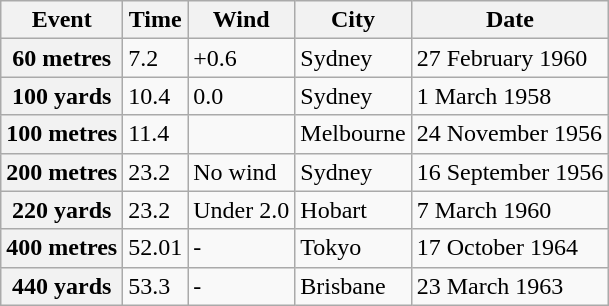<table class="wikitable">
<tr>
<th>Event</th>
<th>Time</th>
<th>Wind</th>
<th>City</th>
<th>Date</th>
</tr>
<tr>
<th>60 metres</th>
<td>7.2</td>
<td>+0.6</td>
<td>Sydney</td>
<td>27 February 1960</td>
</tr>
<tr>
<th>100 yards</th>
<td>10.4</td>
<td>0.0</td>
<td>Sydney</td>
<td>1 March 1958</td>
</tr>
<tr>
<th>100 metres</th>
<td>11.4</td>
<td></td>
<td>Melbourne</td>
<td>24 November 1956</td>
</tr>
<tr>
<th>200 metres</th>
<td>23.2</td>
<td>No wind</td>
<td>Sydney</td>
<td>16 September 1956</td>
</tr>
<tr>
<th>220 yards</th>
<td>23.2</td>
<td>Under 2.0</td>
<td>Hobart</td>
<td>7 March 1960</td>
</tr>
<tr>
<th>400 metres</th>
<td>52.01</td>
<td>-</td>
<td>Tokyo</td>
<td>17 October 1964</td>
</tr>
<tr>
<th>440 yards</th>
<td>53.3</td>
<td>-</td>
<td>Brisbane</td>
<td>23 March 1963</td>
</tr>
</table>
